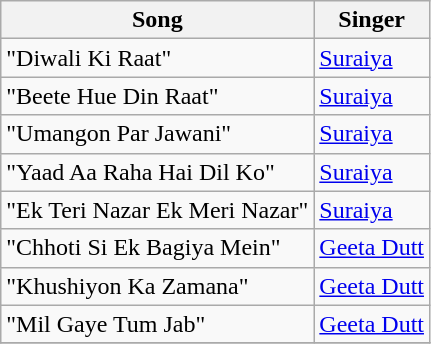<table class="wikitable">
<tr>
<th>Song</th>
<th>Singer</th>
</tr>
<tr>
<td>"Diwali Ki Raat"</td>
<td><a href='#'>Suraiya</a></td>
</tr>
<tr>
<td>"Beete Hue Din Raat"</td>
<td><a href='#'>Suraiya</a></td>
</tr>
<tr>
<td>"Umangon Par Jawani"</td>
<td><a href='#'>Suraiya</a></td>
</tr>
<tr>
<td>"Yaad Aa Raha Hai Dil Ko"</td>
<td><a href='#'>Suraiya</a></td>
</tr>
<tr>
<td>"Ek Teri Nazar Ek Meri Nazar"</td>
<td><a href='#'>Suraiya</a></td>
</tr>
<tr>
<td>"Chhoti Si Ek Bagiya Mein"</td>
<td><a href='#'>Geeta Dutt</a></td>
</tr>
<tr>
<td>"Khushiyon Ka Zamana"</td>
<td><a href='#'>Geeta Dutt</a></td>
</tr>
<tr>
<td>"Mil Gaye Tum Jab"</td>
<td><a href='#'>Geeta Dutt</a></td>
</tr>
<tr>
</tr>
</table>
